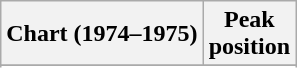<table class="wikitable sortable plainrowheaders" style="text-align:center">
<tr>
<th scope="col">Chart (1974–1975)</th>
<th scope="col">Peak<br> position</th>
</tr>
<tr>
</tr>
<tr>
</tr>
<tr>
</tr>
<tr>
</tr>
</table>
